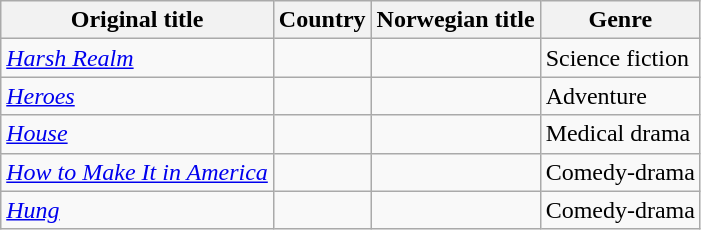<table class="wikitable">
<tr>
<th>Original title</th>
<th>Country</th>
<th>Norwegian title</th>
<th>Genre</th>
</tr>
<tr>
<td><em><a href='#'>Harsh Realm</a></em></td>
<td></td>
<td></td>
<td>Science fiction</td>
</tr>
<tr>
<td><em><a href='#'>Heroes</a></em></td>
<td></td>
<td></td>
<td>Adventure</td>
</tr>
<tr>
<td><em><a href='#'>House</a></em></td>
<td></td>
<td></td>
<td>Medical drama</td>
</tr>
<tr>
<td><em><a href='#'>How to Make It in America</a></em></td>
<td></td>
<td></td>
<td>Comedy-drama</td>
</tr>
<tr>
<td><em><a href='#'>Hung</a></em></td>
<td></td>
<td></td>
<td>Comedy-drama</td>
</tr>
</table>
